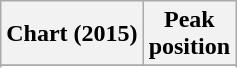<table class="wikitable sortable">
<tr>
<th align="left">Chart (2015)</th>
<th align="center">Peak<br>position</th>
</tr>
<tr>
</tr>
<tr>
</tr>
<tr>
</tr>
</table>
